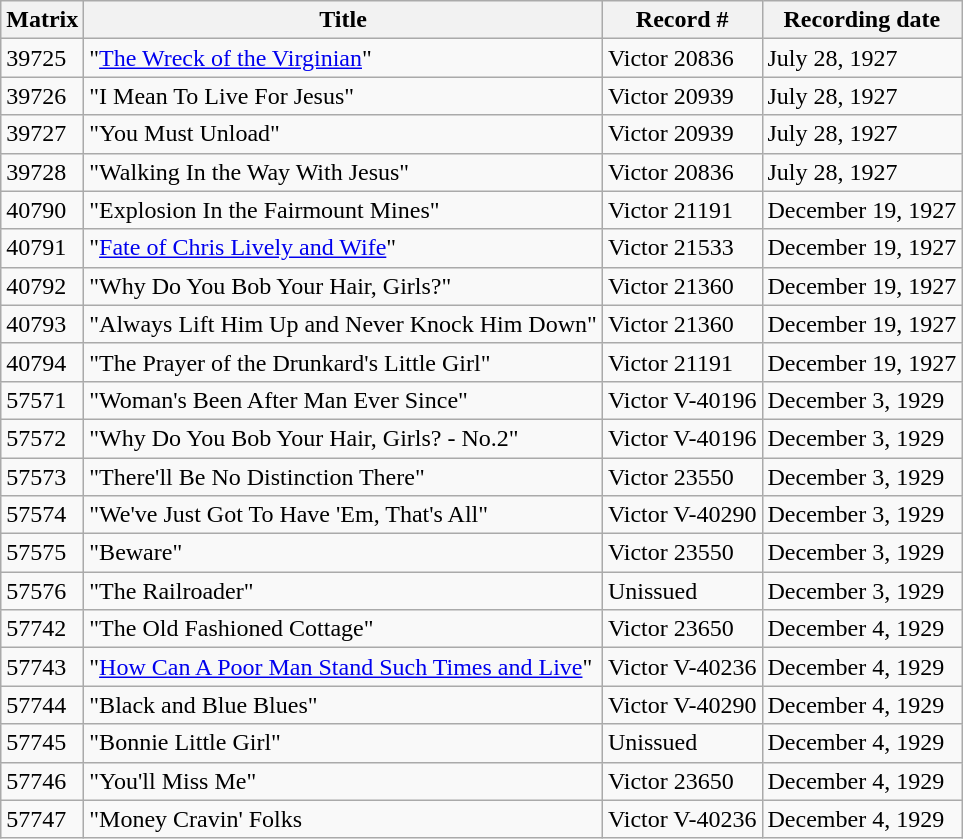<table class=wikitable>
<tr>
<th>Matrix</th>
<th>Title</th>
<th>Record #</th>
<th>Recording date</th>
</tr>
<tr>
<td>39725</td>
<td>"<a href='#'>The Wreck of the Virginian</a>"</td>
<td>Victor 20836</td>
<td>July 28, 1927</td>
</tr>
<tr>
<td>39726</td>
<td>"I Mean To Live For Jesus"</td>
<td>Victor 20939</td>
<td>July 28, 1927</td>
</tr>
<tr>
<td>39727</td>
<td>"You Must Unload"</td>
<td>Victor 20939</td>
<td>July 28, 1927</td>
</tr>
<tr>
<td>39728</td>
<td>"Walking In the Way With Jesus"</td>
<td>Victor 20836</td>
<td>July 28, 1927</td>
</tr>
<tr>
<td>40790</td>
<td>"Explosion In the Fairmount Mines"</td>
<td>Victor 21191</td>
<td>December 19, 1927</td>
</tr>
<tr>
<td>40791</td>
<td>"<a href='#'>Fate of Chris Lively and Wife</a>"</td>
<td>Victor 21533</td>
<td>December 19, 1927</td>
</tr>
<tr>
<td>40792</td>
<td>"Why Do You Bob Your Hair, Girls?"</td>
<td>Victor 21360</td>
<td>December 19, 1927</td>
</tr>
<tr>
<td>40793</td>
<td>"Always Lift Him Up and Never Knock Him Down"</td>
<td>Victor 21360</td>
<td>December 19, 1927</td>
</tr>
<tr>
<td>40794</td>
<td>"The Prayer of the Drunkard's Little Girl"</td>
<td>Victor 21191</td>
<td>December 19, 1927</td>
</tr>
<tr>
<td>57571</td>
<td>"Woman's Been After Man Ever Since"</td>
<td>Victor V-40196</td>
<td>December 3, 1929</td>
</tr>
<tr>
<td>57572</td>
<td>"Why Do You Bob Your Hair, Girls? - No.2"</td>
<td>Victor V-40196</td>
<td>December 3, 1929</td>
</tr>
<tr>
<td>57573</td>
<td>"There'll Be No Distinction There"</td>
<td>Victor 23550</td>
<td>December 3, 1929</td>
</tr>
<tr>
<td>57574</td>
<td>"We've Just Got To Have 'Em, That's All"</td>
<td>Victor V-40290</td>
<td>December 3, 1929</td>
</tr>
<tr>
<td>57575</td>
<td>"Beware"</td>
<td>Victor 23550</td>
<td>December 3, 1929</td>
</tr>
<tr>
<td>57576</td>
<td>"The Railroader"</td>
<td>Unissued</td>
<td>December 3, 1929</td>
</tr>
<tr>
<td>57742</td>
<td>"The Old Fashioned Cottage"</td>
<td>Victor 23650</td>
<td>December 4, 1929</td>
</tr>
<tr>
<td>57743</td>
<td>"<a href='#'>How Can A Poor Man Stand Such Times and Live</a>"</td>
<td>Victor V-40236</td>
<td>December 4, 1929</td>
</tr>
<tr>
<td>57744</td>
<td>"Black and Blue Blues"</td>
<td>Victor V-40290</td>
<td>December 4, 1929</td>
</tr>
<tr>
<td>57745</td>
<td>"Bonnie Little Girl"</td>
<td>Unissued</td>
<td>December 4, 1929</td>
</tr>
<tr>
<td>57746</td>
<td>"You'll Miss Me"</td>
<td>Victor 23650</td>
<td>December 4, 1929</td>
</tr>
<tr>
<td>57747</td>
<td>"Money Cravin' Folks</td>
<td>Victor V-40236</td>
<td>December 4, 1929</td>
</tr>
</table>
